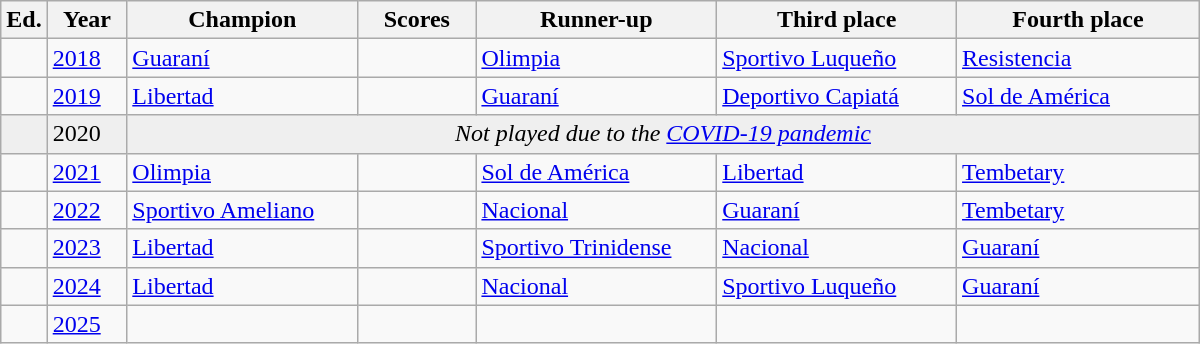<table class="wikitable sortable" style="text-align:left" width="800">
<tr>
<th width=px>Ed.</th>
<th width=50px>Year</th>
<th width=170px>Champion</th>
<th width=80px>Scores</th>
<th width=180px>Runner-up</th>
<th width=180px>Third place</th>
<th width=180px>Fourth place</th>
</tr>
<tr>
<td></td>
<td><a href='#'>2018</a></td>
<td><a href='#'>Guaraní</a> </td>
<td></td>
<td><a href='#'>Olimpia</a></td>
<td><a href='#'>Sportivo Luqueño</a></td>
<td><a href='#'>Resistencia</a></td>
</tr>
<tr>
<td></td>
<td><a href='#'>2019</a></td>
<td><a href='#'>Libertad</a> </td>
<td></td>
<td><a href='#'>Guaraní</a></td>
<td><a href='#'>Deportivo Capiatá</a></td>
<td><a href='#'>Sol de América</a></td>
</tr>
<tr bgcolor=#efefef>
<td></td>
<td>2020</td>
<td align="center" colspan=5><em>Not played due to the <a href='#'>COVID-19 pandemic</a></em></td>
</tr>
<tr>
<td></td>
<td><a href='#'>2021</a></td>
<td><a href='#'>Olimpia</a> </td>
<td></td>
<td><a href='#'>Sol de América</a></td>
<td><a href='#'>Libertad</a></td>
<td><a href='#'>Tembetary</a></td>
</tr>
<tr>
<td></td>
<td><a href='#'>2022</a></td>
<td><a href='#'>Sportivo Ameliano</a> </td>
<td></td>
<td><a href='#'>Nacional</a></td>
<td><a href='#'>Guaraní</a></td>
<td><a href='#'>Tembetary</a></td>
</tr>
<tr>
<td></td>
<td><a href='#'>2023</a></td>
<td><a href='#'>Libertad</a> </td>
<td></td>
<td><a href='#'>Sportivo Trinidense</a></td>
<td><a href='#'>Nacional</a></td>
<td><a href='#'>Guaraní</a></td>
</tr>
<tr>
<td></td>
<td><a href='#'>2024</a></td>
<td><a href='#'>Libertad</a> </td>
<td></td>
<td><a href='#'>Nacional</a></td>
<td><a href='#'>Sportivo Luqueño</a></td>
<td><a href='#'>Guaraní</a></td>
</tr>
<tr>
<td></td>
<td><a href='#'>2025</a></td>
<td></td>
<td></td>
<td></td>
<td></td>
<td></td>
</tr>
</table>
